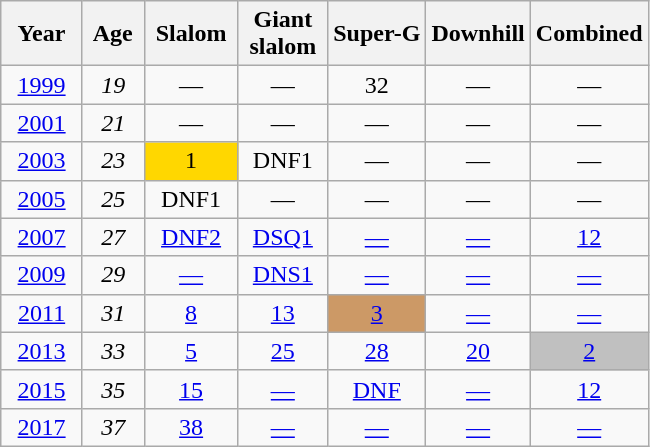<table class=wikitable style="text-align:center">
<tr>
<th>  Year  </th>
<th> Age </th>
<th> Slalom </th>
<th> Giant <br> slalom </th>
<th>Super-G</th>
<th>Downhill</th>
<th>Combined</th>
</tr>
<tr>
<td><a href='#'>1999</a></td>
<td><em>19</em></td>
<td>—</td>
<td>—</td>
<td>32</td>
<td>—</td>
<td>—</td>
</tr>
<tr>
<td><a href='#'>2001</a></td>
<td><em>21</em></td>
<td>—</td>
<td>—</td>
<td>—</td>
<td>—</td>
<td>—</td>
</tr>
<tr>
<td><a href='#'>2003</a></td>
<td><em>23</em></td>
<td style="background:gold;">1</td>
<td>DNF1</td>
<td>—</td>
<td>—</td>
<td>—</td>
</tr>
<tr>
<td><a href='#'>2005</a></td>
<td><em>25</em></td>
<td>DNF1</td>
<td>—</td>
<td>—</td>
<td>—</td>
<td>—</td>
</tr>
<tr>
<td><a href='#'>2007</a></td>
<td><em>27</em></td>
<td><a href='#'>DNF2</a></td>
<td><a href='#'>DSQ1</a></td>
<td><a href='#'>—</a></td>
<td><a href='#'>—</a></td>
<td><a href='#'>12</a></td>
</tr>
<tr>
<td><a href='#'>2009</a></td>
<td><em>29</em></td>
<td><a href='#'>—</a></td>
<td><a href='#'>DNS1</a></td>
<td><a href='#'>—</a></td>
<td><a href='#'>—</a></td>
<td><a href='#'>—</a></td>
</tr>
<tr>
<td><a href='#'>2011</a></td>
<td><em>31</em></td>
<td><a href='#'>8</a></td>
<td><a href='#'>13</a></td>
<td style="background:#c96;"><a href='#'>3</a></td>
<td><a href='#'>—</a></td>
<td><a href='#'>—</a></td>
</tr>
<tr>
<td><a href='#'>2013</a></td>
<td><em>33</em></td>
<td><a href='#'>5</a></td>
<td><a href='#'>25</a></td>
<td><a href='#'>28</a></td>
<td><a href='#'>20</a></td>
<td style="background:silver;"><a href='#'>2</a></td>
</tr>
<tr>
<td><a href='#'>2015</a></td>
<td><em>35</em></td>
<td><a href='#'>15</a></td>
<td><a href='#'>—</a></td>
<td><a href='#'>DNF</a></td>
<td><a href='#'>—</a></td>
<td><a href='#'>12</a></td>
</tr>
<tr>
<td><a href='#'>2017</a></td>
<td><em>37</em></td>
<td><a href='#'>38</a></td>
<td><a href='#'>—</a></td>
<td><a href='#'>—</a></td>
<td><a href='#'>—</a></td>
<td><a href='#'>—</a></td>
</tr>
</table>
